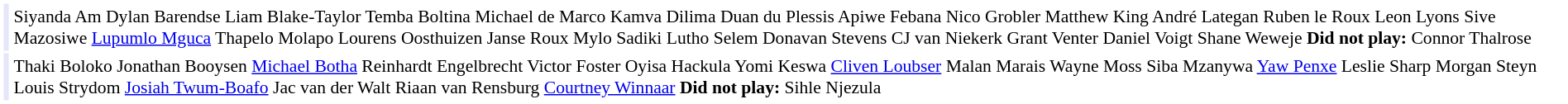<table cellpadding="2" style="border: 1px solid white; font-size:90%;">
<tr>
<td style="text-align:right;" bgcolor="lavender"></td>
<td style="text-align:left;">Siyanda Am Dylan Barendse Liam Blake-Taylor Temba Boltina Michael de Marco Kamva Dilima Duan du Plessis Apiwe Febana Nico Grobler Matthew King André Lategan Ruben le Roux Leon Lyons Sive Mazosiwe <a href='#'>Lupumlo Mguca</a> Thapelo Molapo Lourens Oosthuizen Janse Roux Mylo Sadiki Lutho Selem Donavan Stevens CJ van Niekerk Grant Venter Daniel Voigt Shane Weweje <strong>Did not play:</strong> Connor Thalrose</td>
</tr>
<tr>
<td style="text-align:right;" bgcolor="lavender"></td>
<td style="text-align:left;">Thaki Boloko Jonathan Booysen <a href='#'>Michael Botha</a> Reinhardt Engelbrecht Victor Foster Oyisa Hackula Yomi Keswa <a href='#'>Cliven Loubser</a> Malan Marais Wayne Moss Siba Mzanywa <a href='#'>Yaw Penxe</a> Leslie Sharp Morgan Steyn Louis Strydom <a href='#'>Josiah Twum-Boafo</a> Jac van der Walt Riaan van Rensburg <a href='#'>Courtney Winnaar</a> <strong>Did not play:</strong> Sihle Njezula</td>
</tr>
</table>
